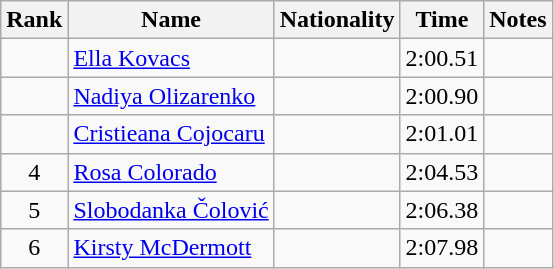<table class="wikitable sortable" style="text-align:center">
<tr>
<th>Rank</th>
<th>Name</th>
<th>Nationality</th>
<th>Time</th>
<th>Notes</th>
</tr>
<tr>
<td></td>
<td align="left"><a href='#'>Ella Kovacs</a></td>
<td align=left></td>
<td>2:00.51</td>
<td></td>
</tr>
<tr>
<td></td>
<td align="left"><a href='#'>Nadiya Olizarenko</a></td>
<td align=left></td>
<td>2:00.90</td>
<td></td>
</tr>
<tr>
<td></td>
<td align="left"><a href='#'>Cristieana Cojocaru</a></td>
<td align=left></td>
<td>2:01.01</td>
<td></td>
</tr>
<tr>
<td>4</td>
<td align="left"><a href='#'>Rosa Colorado</a></td>
<td align=left></td>
<td>2:04.53</td>
<td></td>
</tr>
<tr>
<td>5</td>
<td align="left"><a href='#'>Slobodanka Čolović</a></td>
<td align=left></td>
<td>2:06.38</td>
<td></td>
</tr>
<tr>
<td>6</td>
<td align="left"><a href='#'>Kirsty McDermott</a></td>
<td align=left></td>
<td>2:07.98</td>
<td></td>
</tr>
</table>
